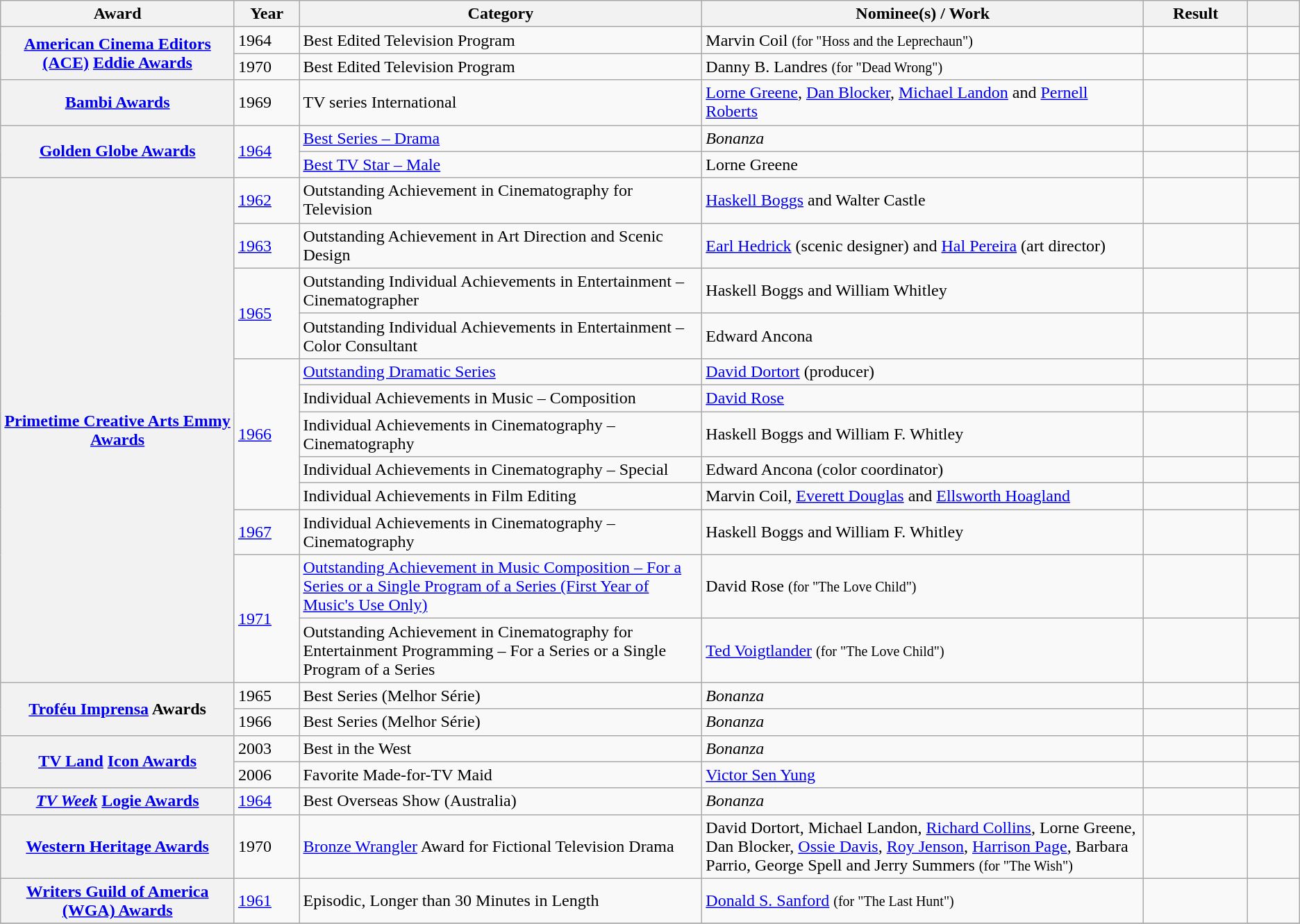<table class="wikitable sortable plainrowheaders">
<tr>
<th scope="col" style="width:18%;">Award</th>
<th scope="col" style="width:5%;">Year</th>
<th scope="col" style="width:31%;">Category</th>
<th scope="col" style="width:34%;">Nominee(s) / Work</th>
<th scope="col" style="width:8%;">Result</th>
<th scope="col" style="width:4%;" class="unsortable"></th>
</tr>
<tr>
<th scope="row" rowspan="2"><a href='#'>American Cinema Editors (ACE)</a> <a href='#'>Eddie Awards</a></th>
<td>1964</td>
<td>Best Edited Television Program</td>
<td>Marvin Coil <small>(for "Hoss and the Leprechaun")</small></td>
<td></td>
<td></td>
</tr>
<tr>
<td>1970</td>
<td>Best Edited Television Program</td>
<td>Danny B. Landres <small>(for "Dead Wrong")</small></td>
<td></td>
<td></td>
</tr>
<tr>
<th scope="row"><a href='#'>Bambi Awards</a></th>
<td>1969</td>
<td>TV series International</td>
<td><a href='#'>Lorne Greene</a>, <a href='#'>Dan Blocker</a>, <a href='#'>Michael Landon</a> and <a href='#'>Pernell Roberts</a></td>
<td></td>
<td></td>
</tr>
<tr>
<th scope="row" rowspan="2"><a href='#'>Golden Globe Awards</a></th>
<td rowspan="2"><a href='#'>1964</a></td>
<td><a href='#'>Best Series – Drama</a></td>
<td><em>Bonanza</em></td>
<td></td>
<td></td>
</tr>
<tr>
<td><a href='#'>Best TV Star – Male</a></td>
<td>Lorne Greene</td>
<td></td>
<td></td>
</tr>
<tr>
<th scope="row" rowspan="12"><a href='#'>Primetime Creative Arts Emmy Awards</a></th>
<td><a href='#'>1962</a></td>
<td>Outstanding Achievement in Cinematography for Television</td>
<td><a href='#'>Haskell Boggs</a> and Walter Castle</td>
<td></td>
<td style="text-align:center;"></td>
</tr>
<tr>
<td><a href='#'>1963</a></td>
<td>Outstanding Achievement in Art Direction and Scenic Design</td>
<td><a href='#'>Earl Hedrick</a> (scenic designer) and <a href='#'>Hal Pereira</a> (art director)</td>
<td></td>
<td style="text-align:center;"></td>
</tr>
<tr>
<td rowspan="2"><a href='#'>1965</a></td>
<td>Outstanding Individual Achievements in Entertainment – Cinematographer</td>
<td>Haskell Boggs and William Whitley</td>
<td></td>
<td style="text-align:center;"></td>
</tr>
<tr>
<td>Outstanding Individual Achievements in Entertainment – Color Consultant</td>
<td>Edward Ancona</td>
<td></td>
<td style="text-align:center;"></td>
</tr>
<tr>
<td rowspan="5"><a href='#'>1966</a></td>
<td><a href='#'>Outstanding Dramatic Series</a></td>
<td><a href='#'>David Dortort</a> (producer)</td>
<td></td>
<td style="text-align:center;"></td>
</tr>
<tr>
<td>Individual Achievements in Music – Composition</td>
<td><a href='#'>David Rose</a></td>
<td></td>
<td style="text-align:center;"></td>
</tr>
<tr>
<td>Individual Achievements in Cinematography – Cinematography</td>
<td>Haskell Boggs and William F. Whitley</td>
<td></td>
<td style="text-align:center;"></td>
</tr>
<tr>
<td>Individual Achievements in Cinematography – Special</td>
<td>Edward Ancona (color coordinator)</td>
<td></td>
<td style="text-align:center;"></td>
</tr>
<tr>
<td>Individual Achievements in Film Editing</td>
<td>Marvin Coil, <a href='#'>Everett Douglas</a> and <a href='#'>Ellsworth Hoagland</a></td>
<td></td>
<td style="text-align:center;"></td>
</tr>
<tr>
<td><a href='#'>1967</a></td>
<td>Individual Achievements in Cinematography – Cinematography</td>
<td>Haskell Boggs and William F. Whitley</td>
<td></td>
<td style="text-align:center;"></td>
</tr>
<tr>
<td rowspan="2"><a href='#'>1971</a></td>
<td><a href='#'>Outstanding Achievement in Music Composition – For a Series or a Single Program of a Series (First Year of Music's Use Only)</a></td>
<td>David Rose <small>(for "The Love Child")</small></td>
<td></td>
<td style="text-align:center;"></td>
</tr>
<tr>
<td>Outstanding Achievement in Cinematography for Entertainment Programming – For a Series or a Single Program of a Series</td>
<td><a href='#'>Ted Voigtlander</a> <small>(for "The Love Child")</small></td>
<td></td>
<td style="text-align:center;"></td>
</tr>
<tr>
<th scope="row" rowspan="2"><a href='#'>Troféu Imprensa</a> Awards</th>
<td>1965</td>
<td>Best Series (Melhor Série)</td>
<td><em>Bonanza</em></td>
<td></td>
<td></td>
</tr>
<tr>
<td>1966</td>
<td>Best Series (Melhor Série)</td>
<td><em>Bonanza</em></td>
<td></td>
<td></td>
</tr>
<tr>
<th scope="row" rowspan="2"><a href='#'>TV Land</a> <a href='#'>Icon Awards</a></th>
<td>2003</td>
<td>Best in the West</td>
<td><em>Bonanza</em></td>
<td></td>
<td></td>
</tr>
<tr>
<td>2006</td>
<td>Favorite Made-for-TV Maid</td>
<td><a href='#'>Victor Sen Yung</a></td>
<td></td>
<td></td>
</tr>
<tr>
<th scope="row"><em><a href='#'>TV Week</a></em> <a href='#'>Logie Awards</a></th>
<td><a href='#'>1964</a></td>
<td>Best Overseas Show (Australia)</td>
<td><em>Bonanza</em></td>
<td></td>
<td style="text-align:center;"></td>
</tr>
<tr>
<th scope="row"><a href='#'>Western Heritage Awards</a></th>
<td>1970</td>
<td><a href='#'>Bronze Wrangler</a> Award for Fictional Television Drama</td>
<td>David Dortort, Michael Landon, <a href='#'>Richard Collins</a>, Lorne Greene, Dan Blocker, <a href='#'>Ossie Davis</a>, <a href='#'>Roy Jenson</a>, <a href='#'>Harrison Page</a>, Barbara Parrio, George Spell and Jerry Summers <small>(for "The Wish")</small></td>
<td></td>
<td style="text-align:center;"></td>
</tr>
<tr>
<th scope="row"><a href='#'>Writers Guild of America (WGA) Awards</a></th>
<td><a href='#'>1961</a></td>
<td>Episodic, Longer than 30 Minutes in Length</td>
<td><a href='#'>Donald S. Sanford</a> <small>(for "The Last Hunt")</small></td>
<td></td>
<td></td>
</tr>
<tr>
</tr>
</table>
